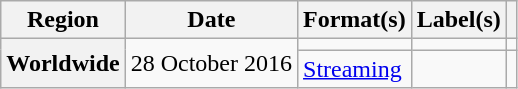<table class="wikitable plainrowheaders">
<tr>
<th scope="col">Region</th>
<th scope="col">Date</th>
<th scope="col">Format(s)</th>
<th scope="col">Label(s)</th>
<th scope="col"></th>
</tr>
<tr>
<th scope="row" rowspan="2">Worldwide</th>
<td rowspan="2">28 October 2016</td>
<td></td>
<td></td>
<td></td>
</tr>
<tr>
<td><a href='#'>Streaming</a></td>
<td></td>
<td></td>
</tr>
</table>
